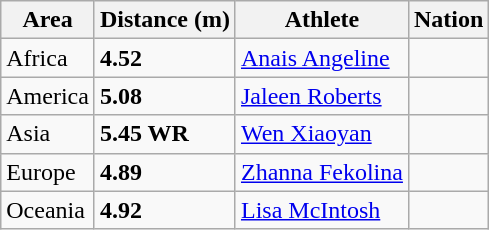<table class="wikitable">
<tr>
<th>Area</th>
<th>Distance (m)</th>
<th>Athlete</th>
<th>Nation</th>
</tr>
<tr>
<td>Africa</td>
<td><strong>4.52</strong></td>
<td><a href='#'>Anais Angeline</a></td>
<td></td>
</tr>
<tr>
<td>America</td>
<td><strong>5.08</strong></td>
<td><a href='#'>Jaleen Roberts</a></td>
<td></td>
</tr>
<tr>
<td>Asia</td>
<td><strong>5.45 WR</strong></td>
<td><a href='#'>Wen Xiaoyan</a></td>
<td></td>
</tr>
<tr>
<td>Europe</td>
<td><strong>4.89</strong></td>
<td><a href='#'>Zhanna Fekolina</a></td>
<td></td>
</tr>
<tr>
<td>Oceania</td>
<td><strong>4.92</strong></td>
<td><a href='#'>Lisa McIntosh</a></td>
<td></td>
</tr>
</table>
